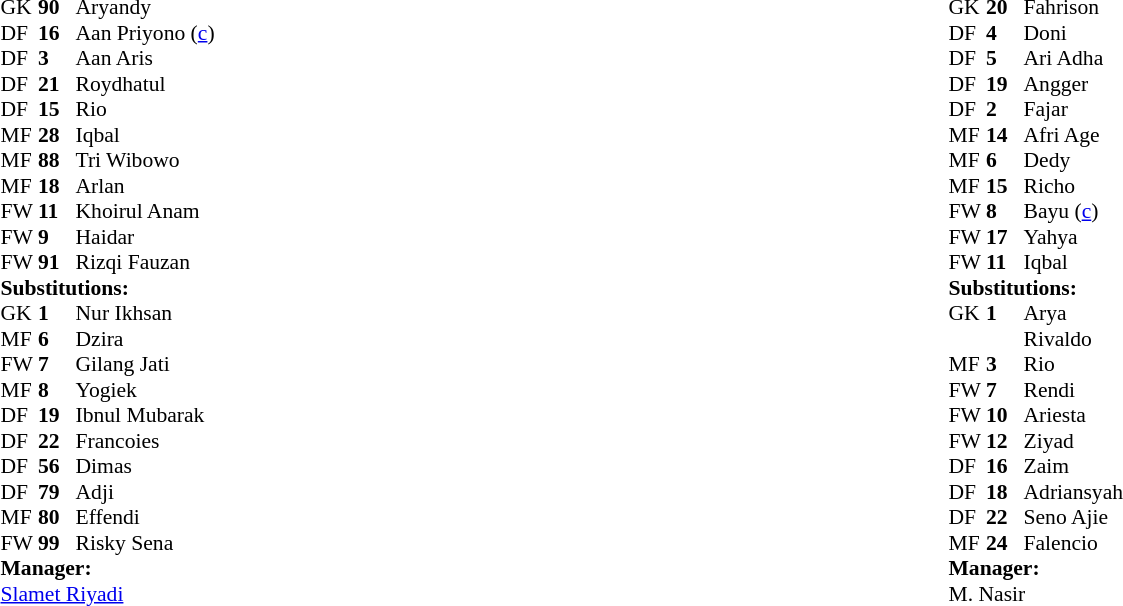<table width="100%">
<tr>
<td valign="top" width="40%"><br><table style="font-size:90%" cellspacing="0" cellpadding="0">
<tr>
<th width=25></th>
<th width=25></th>
</tr>
<tr>
<td>GK</td>
<td><strong>90</strong></td>
<td> Aryandy</td>
</tr>
<tr>
<td>DF</td>
<td><strong>16</strong></td>
<td> Aan Priyono (<a href='#'>c</a>)</td>
</tr>
<tr>
<td>DF</td>
<td><strong>3</strong></td>
<td> Aan Aris</td>
</tr>
<tr>
<td>DF</td>
<td><strong>21</strong></td>
<td> Roydhatul</td>
</tr>
<tr>
<td>DF</td>
<td><strong>15</strong></td>
<td> Rio</td>
</tr>
<tr>
<td>MF</td>
<td><strong>28</strong></td>
<td> Iqbal</td>
</tr>
<tr>
<td>MF</td>
<td><strong>88</strong></td>
<td> Tri Wibowo</td>
</tr>
<tr>
<td>MF</td>
<td><strong>18</strong></td>
<td> Arlan</td>
</tr>
<tr>
<td>FW</td>
<td><strong>11</strong></td>
<td> Khoirul Anam</td>
</tr>
<tr>
<td>FW</td>
<td><strong>9</strong></td>
<td> Haidar</td>
</tr>
<tr>
<td>FW</td>
<td><strong>91</strong></td>
<td> Rizqi Fauzan</td>
</tr>
<tr>
<td colspan=3><strong>Substitutions:</strong></td>
</tr>
<tr>
<td>GK</td>
<td><strong>1</strong></td>
<td> Nur Ikhsan</td>
</tr>
<tr>
<td>MF</td>
<td><strong>6</strong></td>
<td> Dzira</td>
</tr>
<tr>
<td>FW</td>
<td><strong>7</strong></td>
<td> Gilang Jati</td>
</tr>
<tr>
<td>MF</td>
<td><strong>8</strong></td>
<td> Yogiek</td>
</tr>
<tr>
<td>DF</td>
<td><strong>19</strong></td>
<td> Ibnul Mubarak</td>
</tr>
<tr>
<td>DF</td>
<td><strong>22</strong></td>
<td> Francoies</td>
</tr>
<tr>
<td>DF</td>
<td><strong>56</strong></td>
<td> Dimas</td>
</tr>
<tr>
<td>DF</td>
<td><strong>79</strong></td>
<td> Adji</td>
</tr>
<tr>
<td>MF</td>
<td><strong>80</strong></td>
<td> Effendi</td>
</tr>
<tr>
<td>FW</td>
<td><strong>99</strong></td>
<td> Risky Sena</td>
</tr>
<tr>
<td colspan=3><strong>Manager:</strong></td>
</tr>
<tr>
<td colspan=3> <a href='#'>Slamet Riyadi</a></td>
</tr>
</table>
</td>
<td valign="top"></td>
<td valign="top" width="50%"><br><table style="font-size:90%" cellspacing="0" cellpadding="0">
<tr>
<th width=25></th>
<th width=25></th>
</tr>
<tr>
<td>GK</td>
<td><strong>20</strong></td>
<td> Fahrison</td>
</tr>
<tr>
<td>DF</td>
<td><strong>4</strong></td>
<td> Doni</td>
</tr>
<tr>
<td>DF</td>
<td><strong>5</strong></td>
<td> Ari Adha</td>
</tr>
<tr>
<td>DF</td>
<td><strong>19</strong></td>
<td> Angger</td>
</tr>
<tr>
<td>DF</td>
<td><strong>2</strong></td>
<td> Fajar</td>
</tr>
<tr>
<td>MF</td>
<td><strong>14</strong></td>
<td> Afri Age</td>
</tr>
<tr>
<td>MF</td>
<td><strong>6</strong></td>
<td> Dedy</td>
</tr>
<tr>
<td>MF</td>
<td><strong>15</strong></td>
<td> Richo</td>
</tr>
<tr>
<td>FW</td>
<td><strong>8</strong></td>
<td> Bayu (<a href='#'>c</a>)</td>
</tr>
<tr>
<td>FW</td>
<td><strong>17</strong></td>
<td> Yahya</td>
</tr>
<tr>
<td>FW</td>
<td><strong>11</strong></td>
<td> Iqbal</td>
</tr>
<tr>
<td colspan=3><strong>Substitutions:</strong></td>
</tr>
<tr>
<td>GK</td>
<td><strong>1</strong></td>
<td> Arya</td>
</tr>
<tr>
<td></td>
<td></td>
<td> Rivaldo</td>
</tr>
<tr>
<td>MF</td>
<td><strong>3</strong></td>
<td> Rio</td>
</tr>
<tr>
<td>FW</td>
<td><strong>7</strong></td>
<td> Rendi</td>
</tr>
<tr>
<td>FW</td>
<td><strong>10</strong></td>
<td> Ariesta</td>
</tr>
<tr>
<td>FW</td>
<td><strong>12</strong></td>
<td> Ziyad</td>
</tr>
<tr>
<td>DF</td>
<td><strong>16</strong></td>
<td> Zaim</td>
</tr>
<tr>
<td>DF</td>
<td><strong>18</strong></td>
<td> Adriansyah</td>
</tr>
<tr>
<td>DF</td>
<td><strong>22</strong></td>
<td> Seno Ajie</td>
</tr>
<tr>
<td>MF</td>
<td><strong>24</strong></td>
<td> Falencio</td>
</tr>
<tr>
<td colspan=3><strong>Manager:</strong></td>
</tr>
<tr>
<td colspan=3>  M. Nasir</td>
</tr>
</table>
</td>
</tr>
</table>
